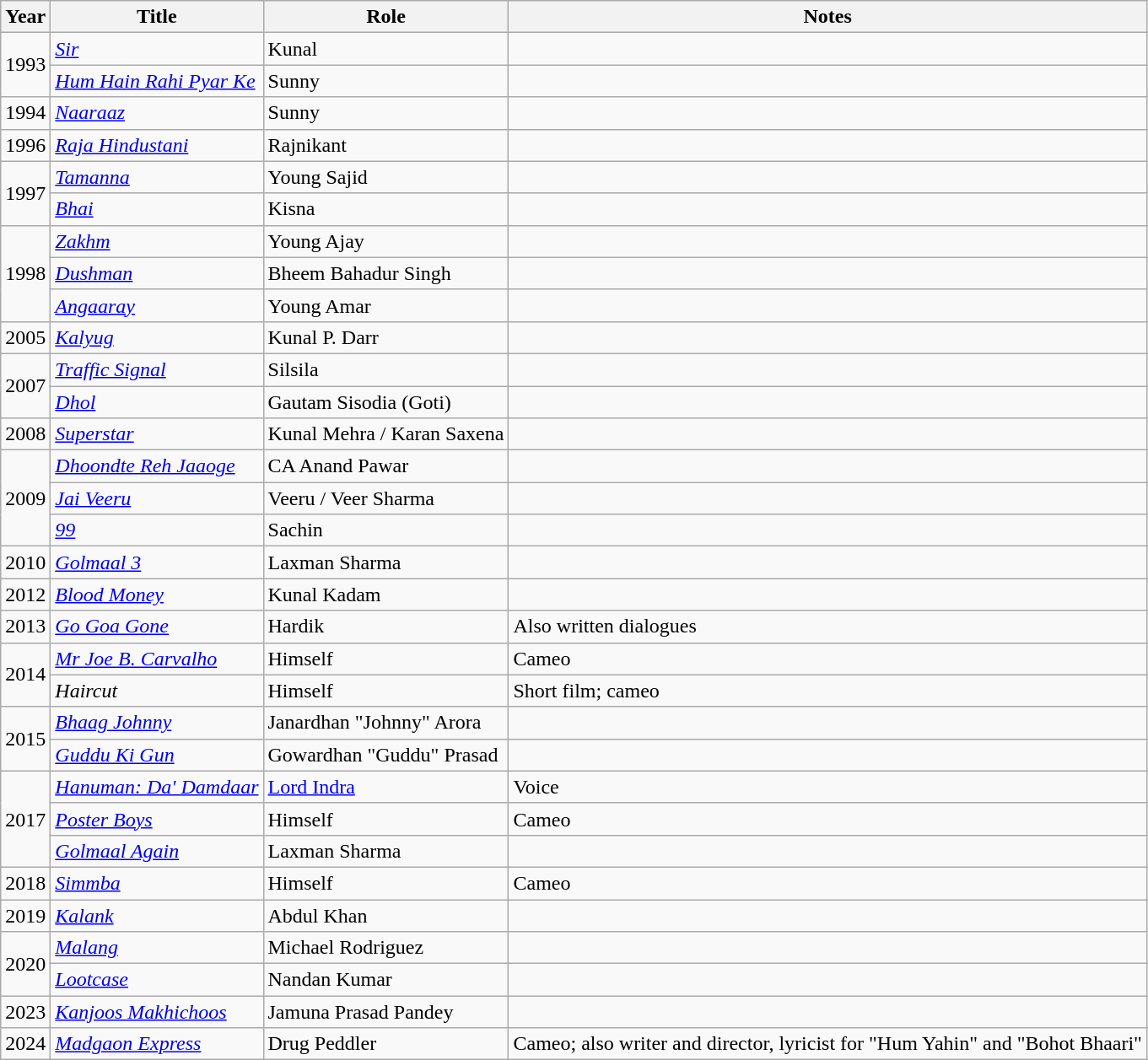<table class="wikitable sortable ">
<tr>
<th>Year</th>
<th>Title</th>
<th>Role</th>
<th>Notes</th>
</tr>
<tr>
<td style="text-align:center;" rowspan="2">1993</td>
<td><em><a href='#'>Sir</a></em></td>
<td>Kunal</td>
<td></td>
</tr>
<tr>
<td><em><a href='#'>Hum Hain Rahi Pyar Ke</a></em></td>
<td>Sunny</td>
<td></td>
</tr>
<tr>
<td style="text-align:center;">1994</td>
<td><em><a href='#'>Naaraaz</a></em></td>
<td>Sunny</td>
<td></td>
</tr>
<tr>
<td style="text-align:center;">1996</td>
<td><em><a href='#'>Raja Hindustani</a></em></td>
<td>Rajnikant</td>
<td></td>
</tr>
<tr>
<td style="text-align:center;" rowspan="2">1997</td>
<td><em><a href='#'>Tamanna</a></em></td>
<td>Young Sajid</td>
<td></td>
</tr>
<tr>
<td><em><a href='#'>Bhai</a></em></td>
<td>Kisna</td>
<td></td>
</tr>
<tr>
<td style="text-align:center;" rowspan="3">1998</td>
<td><em><a href='#'>Zakhm</a></em></td>
<td>Young Ajay</td>
<td></td>
</tr>
<tr>
<td><em><a href='#'>Dushman</a></em></td>
<td>Bheem Bahadur Singh</td>
<td></td>
</tr>
<tr>
<td><em><a href='#'>Angaaray</a></em></td>
<td>Young Amar</td>
<td></td>
</tr>
<tr>
<td style="text-align:center;">2005</td>
<td><em><a href='#'>Kalyug</a></em></td>
<td>Kunal P. Darr</td>
<td></td>
</tr>
<tr>
<td style="text-align:center;" rowspan="2">2007</td>
<td><em><a href='#'>Traffic Signal</a></em></td>
<td>Silsila</td>
<td></td>
</tr>
<tr>
<td><em><a href='#'>Dhol</a></em></td>
<td>Gautam Sisodia (Goti)</td>
<td></td>
</tr>
<tr>
<td style="text-align:center;">2008</td>
<td><em><a href='#'>Superstar</a></em></td>
<td>Kunal Mehra / Karan Saxena</td>
<td></td>
</tr>
<tr>
<td style="text-align:center;" rowspan="3">2009</td>
<td><em><a href='#'>Dhoondte Reh Jaaoge</a></em></td>
<td>CA Anand Pawar</td>
<td></td>
</tr>
<tr>
<td><em><a href='#'>Jai Veeru</a></em></td>
<td>Veeru / Veer Sharma</td>
<td></td>
</tr>
<tr>
<td><em><a href='#'>99</a></em></td>
<td>Sachin</td>
<td></td>
</tr>
<tr>
<td style="text-align:center;">2010</td>
<td><em><a href='#'>Golmaal 3</a></em></td>
<td>Laxman Sharma</td>
<td></td>
</tr>
<tr>
<td style="text-align:center;">2012</td>
<td><em><a href='#'>Blood Money</a></em></td>
<td>Kunal Kadam</td>
<td></td>
</tr>
<tr>
<td style="text-align:center;">2013</td>
<td><em><a href='#'>Go Goa Gone</a></em></td>
<td>Hardik</td>
<td>Also written dialogues</td>
</tr>
<tr>
<td style="text-align:center;" rowspan=2>2014</td>
<td><em><a href='#'>Mr Joe B. Carvalho</a></em></td>
<td>Himself</td>
<td>Cameo</td>
</tr>
<tr>
<td><em>Haircut</em></td>
<td>Himself</td>
<td>Short film; cameo</td>
</tr>
<tr>
<td style="text-align:center;" rowspan="2">2015</td>
<td><em><a href='#'>Bhaag Johnny</a></em></td>
<td>Janardhan "Johnny" Arora</td>
<td></td>
</tr>
<tr>
<td><em><a href='#'>Guddu Ki Gun</a></em></td>
<td>Gowardhan "Guddu" Prasad</td>
<td></td>
</tr>
<tr>
<td style="text-align:center;" rowspan="3">2017</td>
<td><em><a href='#'>Hanuman: Da' Damdaar</a></em></td>
<td><a href='#'>Lord Indra</a></td>
<td>Voice</td>
</tr>
<tr>
<td><em><a href='#'>Poster Boys</a></em></td>
<td>Himself</td>
<td>Cameo</td>
</tr>
<tr>
<td><em><a href='#'>Golmaal Again</a></em></td>
<td>Laxman Sharma</td>
<td></td>
</tr>
<tr>
<td style="text-align:center;">2018</td>
<td><em><a href='#'>Simmba</a></em></td>
<td>Himself</td>
<td>Cameo</td>
</tr>
<tr>
<td style="text-align:center;">2019</td>
<td><em><a href='#'>Kalank</a></em></td>
<td>Abdul Khan</td>
<td></td>
</tr>
<tr>
<td style="text-align:center;" rowspan="2">2020</td>
<td><em><a href='#'>Malang</a></em></td>
<td>Michael Rodriguez</td>
<td></td>
</tr>
<tr>
<td><em><a href='#'>Lootcase</a></em></td>
<td>Nandan Kumar</td>
<td></td>
</tr>
<tr>
<td style="text-align:center;">2023</td>
<td><em><a href='#'>Kanjoos Makhichoos</a></em></td>
<td>Jamuna Prasad Pandey</td>
<td></td>
</tr>
<tr>
<td style="text-align:center;">2024</td>
<td><em><a href='#'>Madgaon Express</a></em></td>
<td>Drug Peddler</td>
<td>Cameo; also writer and director, lyricist for "Hum Yahin" and "Bohot Bhaari"</td>
</tr>
</table>
